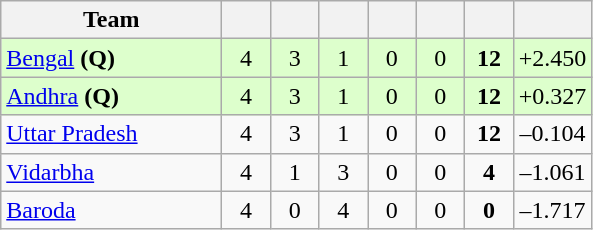<table class="wikitable" style="text-align:center">
<tr>
<th style="width:140px;">Team</th>
<th style="width:25px;"></th>
<th style="width:25px;"></th>
<th style="width:25px;"></th>
<th style="width:25px;"></th>
<th style="width:25px;"></th>
<th style="width:25px;"></th>
<th style="width:40px;"></th>
</tr>
<tr style="background:#dfc;">
<td style="text-align:left"><a href='#'>Bengal</a> <strong>(Q)</strong></td>
<td>4</td>
<td>3</td>
<td>1</td>
<td>0</td>
<td>0</td>
<td><strong>12</strong></td>
<td>+2.450</td>
</tr>
<tr style="background:#dfc;">
<td style="text-align:left"><a href='#'>Andhra</a> <strong>(Q)</strong></td>
<td>4</td>
<td>3</td>
<td>1</td>
<td>0</td>
<td>0</td>
<td><strong>12</strong></td>
<td>+0.327</td>
</tr>
<tr>
<td style="text-align:left"><a href='#'>Uttar Pradesh</a></td>
<td>4</td>
<td>3</td>
<td>1</td>
<td>0</td>
<td>0</td>
<td><strong>12</strong></td>
<td>–0.104</td>
</tr>
<tr>
<td style="text-align:left"><a href='#'>Vidarbha</a></td>
<td>4</td>
<td>1</td>
<td>3</td>
<td>0</td>
<td>0</td>
<td><strong>4</strong></td>
<td>–1.061</td>
</tr>
<tr>
<td style="text-align:left"><a href='#'>Baroda</a></td>
<td>4</td>
<td>0</td>
<td>4</td>
<td>0</td>
<td>0</td>
<td><strong>0</strong></td>
<td>–1.717</td>
</tr>
</table>
